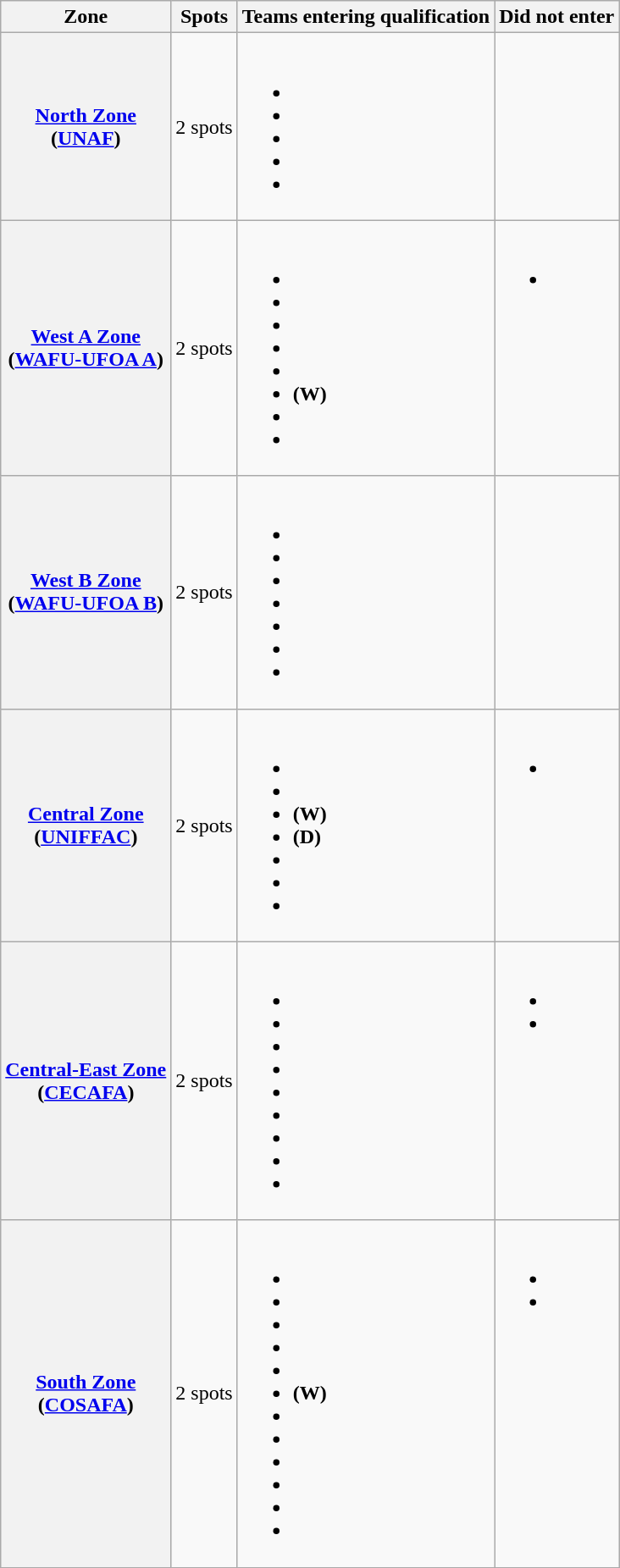<table class="wikitable">
<tr>
<th>Zone</th>
<th>Spots</th>
<th>Teams entering qualification</th>
<th>Did not enter</th>
</tr>
<tr>
<th><a href='#'>North Zone</a><br>(<a href='#'>UNAF</a>)</th>
<td>2 spots</td>
<td style="vertical-align:top"><br><ul><li></li><li><strong></strong></li><li></li><li><strong></strong></li><li></li></ul></td>
<td style="vertical-align:top"></td>
</tr>
<tr>
<th><a href='#'>West A Zone</a><br>(<a href='#'>WAFU-UFOA A</a>)</th>
<td>2 spots</td>
<td style="vertical-align:top"><br><ul><li></li><li></li><li></li><li></li><li></li><li><s></s> <strong>(W)</strong></li><li><strong></strong></li><li><strong></strong></li></ul></td>
<td style="vertical-align:top"><br><ul><li></li></ul></td>
</tr>
<tr>
<th><a href='#'>West B Zone</a><br>(<a href='#'>WAFU-UFOA B</a>)</th>
<td>2 spots</td>
<td style="vertical-align:top"><br><ul><li></li><li></li><li><strong></strong></li><li></li><li></li><li><strong></strong></li><li></li></ul></td>
<td style="vertical-align:top"></td>
</tr>
<tr>
<th><a href='#'>Central Zone</a><br>(<a href='#'>UNIFFAC</a>)</th>
<td>2 spots</td>
<td style="vertical-align:top"><br><ul><li></li><li><strong></strong></li><li><s></s> <strong>(W)</strong></li><li><s><em></em></s> <strong>(D)</strong></li><li><strong></strong></li><li></li><li></li></ul></td>
<td style="vertical-align:top"><br><ul><li></li></ul></td>
</tr>
<tr>
<th><a href='#'>Central-East Zone</a><br>(<a href='#'>CECAFA</a>)</th>
<td>2 spots</td>
<td style="vertical-align:top"><br><ul><li></li><li></li><li></li><li><strong></strong></li><li></li><li></li><li></li><li><strong></strong></li><li></li></ul></td>
<td style="vertical-align:top"><br><ul><li></li><li></li></ul></td>
</tr>
<tr>
<th><a href='#'>South Zone</a><br>(<a href='#'>COSAFA</a>)</th>
<td>2 spots</td>
<td style="vertical-align:top"><br><ul><li></li><li></li><li></li><li></li><li></li><li><s></s> <strong>(W)</strong></li><li></li><li></li><li></li><li><strong></strong></li><li><strong></strong></li><li></li></ul></td>
<td style="vertical-align:top"><br><ul><li></li><li></li></ul></td>
</tr>
<tr>
</tr>
</table>
